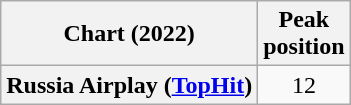<table class="wikitable sortable plainrowheaders" style="text-align:center">
<tr>
<th scope="col">Chart (2022)</th>
<th scope="col">Peak<br>position</th>
</tr>
<tr>
<th scope="row">Russia Airplay (<a href='#'>TopHit</a>)</th>
<td>12</td>
</tr>
</table>
